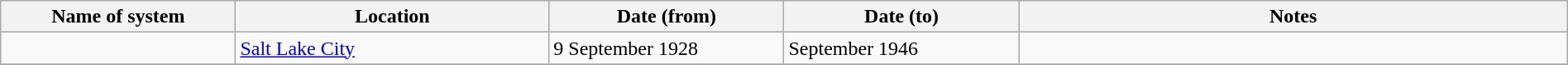<table class="wikitable" width=100%>
<tr>
<th width=15%>Name of system</th>
<th width=20%>Location</th>
<th width=15%>Date (from)</th>
<th width=15%>Date (to)</th>
<th width=35%>Notes</th>
</tr>
<tr>
<td> </td>
<td><a href='#'>Salt Lake City</a></td>
<td>9 September 1928</td>
<td>September 1946</td>
<td> </td>
</tr>
<tr>
</tr>
</table>
